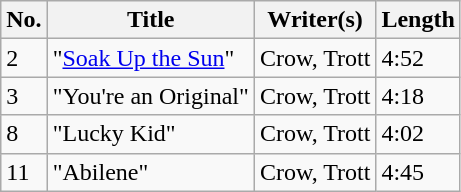<table class="wikitable">
<tr>
<th>No.</th>
<th>Title</th>
<th>Writer(s)</th>
<th>Length</th>
</tr>
<tr>
<td>2</td>
<td>"<a href='#'>Soak Up the Sun</a>"</td>
<td>Crow, Trott</td>
<td>4:52</td>
</tr>
<tr>
<td>3</td>
<td>"You're an Original"</td>
<td>Crow, Trott</td>
<td>4:18</td>
</tr>
<tr>
<td>8</td>
<td>"Lucky Kid"</td>
<td>Crow, Trott</td>
<td>4:02</td>
</tr>
<tr>
<td>11</td>
<td>"Abilene"</td>
<td>Crow, Trott</td>
<td>4:45</td>
</tr>
</table>
